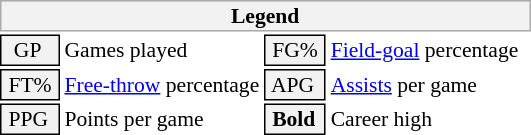<table class="toccolours" style="font-size: 90%; white-space: nowrap;">
<tr>
<th colspan="6" style="background:#f2f2f2; border:1px solid #aaa;">Legend</th>
</tr>
<tr>
<td style="background:#f2f2f2; border:1px solid black;">  GP</td>
<td>Games played</td>
<td style="background:#f2f2f2; border:1px solid black;"> FG% </td>
<td style="padding-right: 8px"><a href='#'>Field-goal</a> percentage</td>
</tr>
<tr>
<td style="background:#f2f2f2; border:1px solid black;"> FT% </td>
<td><a href='#'>Free-throw</a> percentage</td>
<td style="background:#f2f2f2; border:1px solid black;"> APG </td>
<td><a href='#'>Assists</a> per game</td>
</tr>
<tr>
<td style="background:#f2f2f2; border:1px solid black;"> PPG </td>
<td>Points per game</td>
<td style="background-color: #F2F2F2; border: 1px solid black"> <strong>Bold</strong> </td>
<td>Career high</td>
</tr>
<tr>
</tr>
</table>
